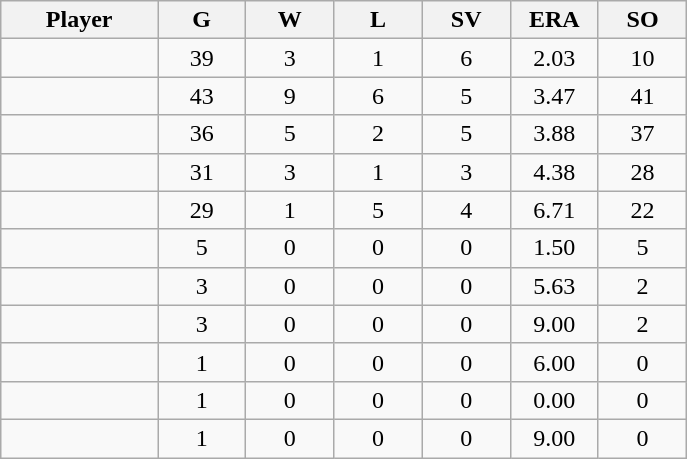<table class="wikitable sortable">
<tr>
<th bgcolor="#DDDDFF" width="16%">Player</th>
<th bgcolor="#DDDDFF" width="9%">G</th>
<th bgcolor="#DDDDFF" width="9%">W</th>
<th bgcolor="#DDDDFF" width="9%">L</th>
<th bgcolor="#DDDDFF" width="9%">SV</th>
<th bgcolor="#DDDDFF" width="9%">ERA</th>
<th bgcolor="#DDDDFF" width="9%">SO</th>
</tr>
<tr align="center">
<td></td>
<td>39</td>
<td>3</td>
<td>1</td>
<td>6</td>
<td>2.03</td>
<td>10</td>
</tr>
<tr align=center>
<td></td>
<td>43</td>
<td>9</td>
<td>6</td>
<td>5</td>
<td>3.47</td>
<td>41</td>
</tr>
<tr align="center">
<td></td>
<td>36</td>
<td>5</td>
<td>2</td>
<td>5</td>
<td>3.88</td>
<td>37</td>
</tr>
<tr align="center">
<td></td>
<td>31</td>
<td>3</td>
<td>1</td>
<td>3</td>
<td>4.38</td>
<td>28</td>
</tr>
<tr align="center">
<td></td>
<td>29</td>
<td>1</td>
<td>5</td>
<td>4</td>
<td>6.71</td>
<td>22</td>
</tr>
<tr align="center">
<td></td>
<td>5</td>
<td>0</td>
<td>0</td>
<td>0</td>
<td>1.50</td>
<td>5</td>
</tr>
<tr align="center">
<td></td>
<td>3</td>
<td>0</td>
<td>0</td>
<td>0</td>
<td>5.63</td>
<td>2</td>
</tr>
<tr align="center">
<td></td>
<td>3</td>
<td>0</td>
<td>0</td>
<td>0</td>
<td>9.00</td>
<td>2</td>
</tr>
<tr align="center">
<td></td>
<td>1</td>
<td>0</td>
<td>0</td>
<td>0</td>
<td>6.00</td>
<td>0</td>
</tr>
<tr align="center">
<td></td>
<td>1</td>
<td>0</td>
<td>0</td>
<td>0</td>
<td>0.00</td>
<td>0</td>
</tr>
<tr align="center">
<td></td>
<td>1</td>
<td>0</td>
<td>0</td>
<td>0</td>
<td>9.00</td>
<td>0</td>
</tr>
</table>
